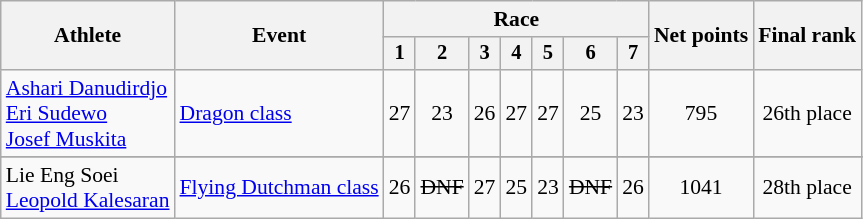<table class="wikitable" style="font-size:90%">
<tr>
<th rowspan=2>Athlete</th>
<th rowspan=2>Event</th>
<th colspan=7>Race</th>
<th rowspan=2>Net points</th>
<th rowspan=2>Final rank</th>
</tr>
<tr style="font-size:95%">
<th>1</th>
<th>2</th>
<th>3</th>
<th>4</th>
<th>5</th>
<th>6</th>
<th>7</th>
</tr>
<tr align=center>
<td align=left><a href='#'>Ashari Danudirdjo</a><br><a href='#'>Eri Sudewo</a><br><a href='#'>Josef Muskita</a></td>
<td align=left><a href='#'>Dragon class</a></td>
<td>27</td>
<td>23</td>
<td>26</td>
<td>27</td>
<td>27</td>
<td>25</td>
<td>23</td>
<td>795</td>
<td>26th place</td>
</tr>
<tr>
</tr>
<tr align=center>
<td align=left>Lie Eng Soei <br> <a href='#'>Leopold Kalesaran</a></td>
<td align=left><a href='#'>Flying Dutchman class</a></td>
<td>26</td>
<td><s>DNF</s></td>
<td>27</td>
<td>25</td>
<td>23</td>
<td><s>DNF</s></td>
<td>26</td>
<td>1041</td>
<td>28th place</td>
</tr>
</table>
